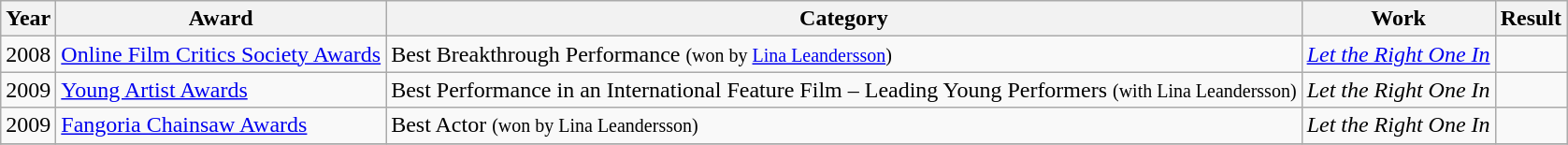<table class="wikitable">
<tr>
<th>Year</th>
<th>Award</th>
<th>Category</th>
<th>Work</th>
<th>Result</th>
</tr>
<tr>
<td>2008</td>
<td><a href='#'>Online Film Critics Society Awards</a></td>
<td>Best Breakthrough Performance <small>(won by <a href='#'>Lina Leandersson</a>)</small></td>
<td><em><a href='#'>Let the Right One In</a></em></td>
<td></td>
</tr>
<tr>
<td>2009</td>
<td><a href='#'>Young Artist Awards</a></td>
<td>Best Performance in an International Feature Film – Leading Young Performers <small>(with Lina Leandersson)</small></td>
<td><em>Let the Right One In</em></td>
<td></td>
</tr>
<tr>
<td>2009</td>
<td><a href='#'>Fangoria Chainsaw Awards</a></td>
<td>Best Actor <small>(won by Lina Leandersson)</small></td>
<td><em>Let the Right One In</em></td>
<td></td>
</tr>
<tr>
</tr>
</table>
